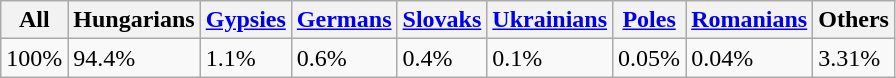<table class="wikitable">
<tr>
<th>All</th>
<th>Hungarians</th>
<th><a href='#'>Gypsies</a></th>
<th><a href='#'>Germans</a></th>
<th><a href='#'>Slovaks</a></th>
<th><a href='#'>Ukrainians</a></th>
<th><a href='#'>Poles</a></th>
<th><a href='#'>Romanians</a></th>
<th>Others</th>
</tr>
<tr>
<td>100%</td>
<td>94.4%</td>
<td>1.1%</td>
<td>0.6%</td>
<td>0.4%</td>
<td>0.1%</td>
<td>0.05%</td>
<td>0.04%</td>
<td>3.31%</td>
</tr>
</table>
